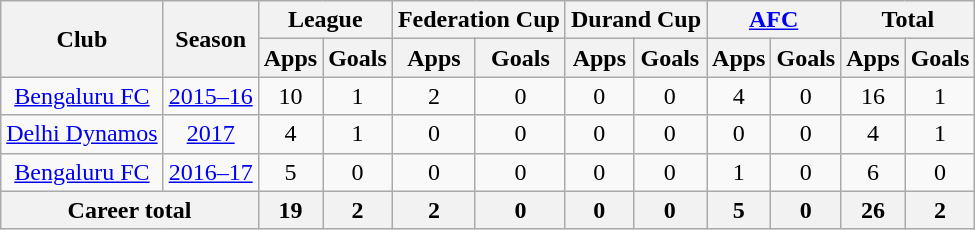<table class="wikitable" style="text-align: center;">
<tr>
<th rowspan="2">Club</th>
<th rowspan="2">Season</th>
<th colspan="2">League</th>
<th colspan="2">Federation Cup</th>
<th colspan="2">Durand Cup</th>
<th colspan="2"><a href='#'>AFC</a></th>
<th colspan="2">Total</th>
</tr>
<tr>
<th>Apps</th>
<th>Goals</th>
<th>Apps</th>
<th>Goals</th>
<th>Apps</th>
<th>Goals</th>
<th>Apps</th>
<th>Goals</th>
<th>Apps</th>
<th>Goals</th>
</tr>
<tr>
<td rowspan="1"><a href='#'>Bengaluru FC</a></td>
<td><a href='#'>2015–16</a></td>
<td>10</td>
<td>1</td>
<td>2</td>
<td>0</td>
<td>0</td>
<td>0</td>
<td>4</td>
<td>0</td>
<td>16</td>
<td>1</td>
</tr>
<tr>
<td rowspan="1"><a href='#'>Delhi Dynamos</a></td>
<td><a href='#'>2017</a></td>
<td>4</td>
<td>1</td>
<td>0</td>
<td>0</td>
<td>0</td>
<td>0</td>
<td>0</td>
<td>0</td>
<td>4</td>
<td>1</td>
</tr>
<tr>
<td rowspan="1"><a href='#'>Bengaluru FC</a></td>
<td><a href='#'>2016–17</a></td>
<td>5</td>
<td>0</td>
<td>0</td>
<td>0</td>
<td>0</td>
<td>0</td>
<td>1</td>
<td>0</td>
<td>6</td>
<td>0</td>
</tr>
<tr>
<th colspan="2">Career total</th>
<th>19</th>
<th>2</th>
<th>2</th>
<th>0</th>
<th>0</th>
<th>0</th>
<th>5</th>
<th>0</th>
<th>26</th>
<th>2</th>
</tr>
</table>
